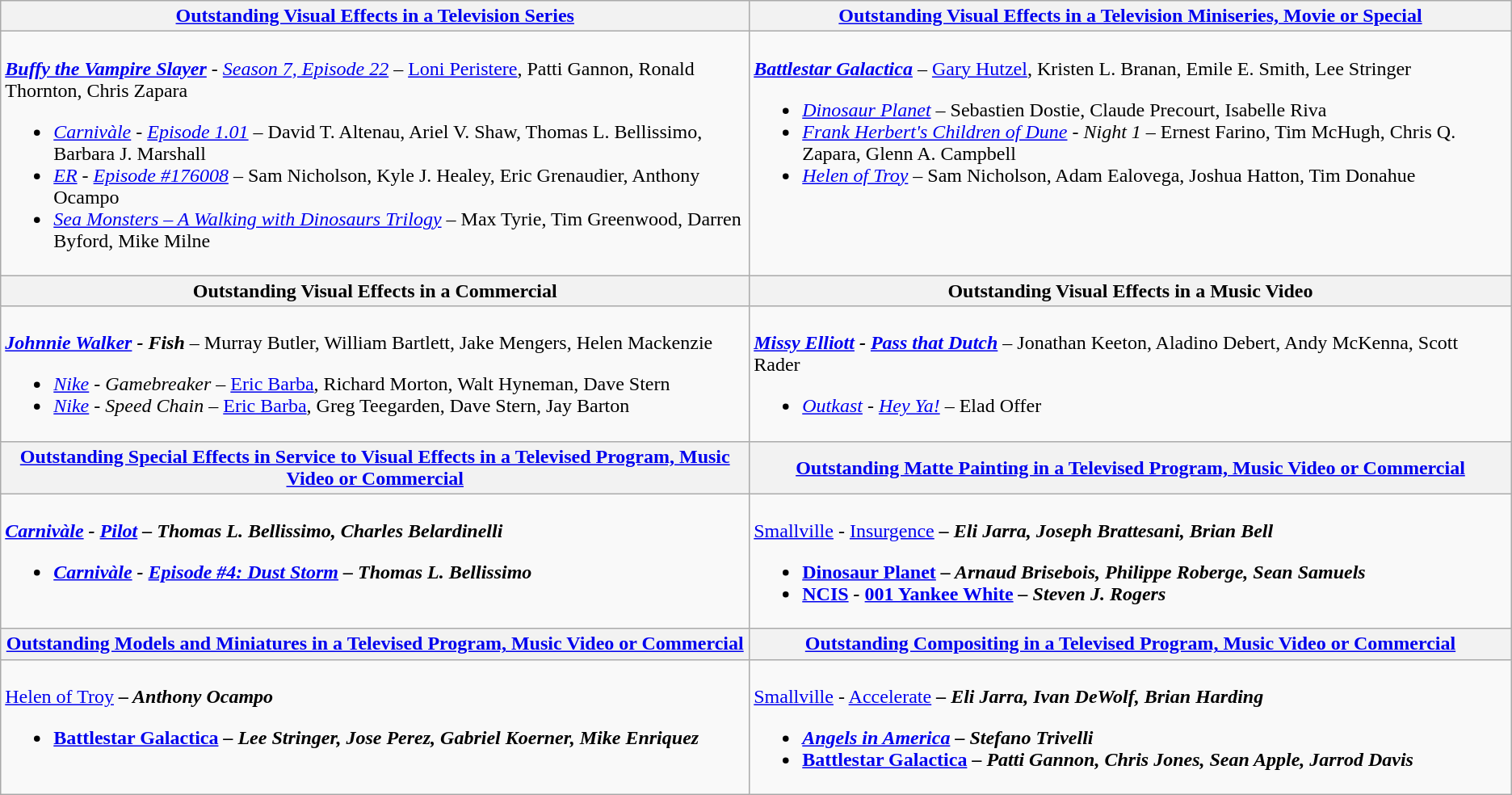<table class=wikitable style="width=100%">
<tr>
<th style="width=50%"><strong><a href='#'>Outstanding Visual Effects in a Television Series</a></strong></th>
<th style="width=50%"><strong><a href='#'>Outstanding Visual Effects in a Television Miniseries, Movie or Special</a></strong></th>
</tr>
<tr>
<td valign="top"><br><strong><em><a href='#'>Buffy the Vampire Slayer</a></em></strong> - <em><a href='#'>Season 7, Episode 22</a></em> – <a href='#'>Loni Peristere</a>, Patti Gannon, Ronald Thornton, Chris Zapara<ul><li><em><a href='#'>Carnivàle</a></em> - <em><a href='#'>Episode 1.01</a></em> – David T. Altenau, Ariel V. Shaw, Thomas L. Bellissimo, Barbara J. Marshall</li><li><em><a href='#'>ER</a></em> - <em><a href='#'>Episode #176008</a></em> – Sam Nicholson, Kyle J. Healey, Eric Grenaudier, Anthony Ocampo</li><li><em><a href='#'>Sea Monsters – A Walking with Dinosaurs Trilogy</a></em> – Max Tyrie, Tim Greenwood, Darren Byford, Mike Milne</li></ul></td>
<td valign="top"><br><strong><em><a href='#'>Battlestar Galactica</a></em></strong> – <a href='#'>Gary Hutzel</a>, Kristen L. Branan, Emile E. Smith, Lee Stringer<ul><li><em><a href='#'>Dinosaur Planet</a></em> – Sebastien Dostie, Claude Precourt, Isabelle Riva</li><li><em><a href='#'>Frank Herbert's Children of Dune</a></em> - <em>Night 1</em> – Ernest Farino, Tim McHugh, Chris Q. Zapara, Glenn A. Campbell</li><li><em><a href='#'>Helen of Troy</a></em> – Sam Nicholson, Adam Ealovega, Joshua Hatton, Tim Donahue</li></ul></td>
</tr>
<tr>
<th style="width=50%"><strong>Outstanding Visual Effects in a Commercial</strong></th>
<th style="width=50%"><strong>Outstanding Visual Effects in a Music Video</strong></th>
</tr>
<tr>
<td valign="top"><br><strong><em><a href='#'>Johnnie Walker</a> - Fish</em></strong> – Murray Butler, William Bartlett, Jake Mengers, Helen Mackenzie<ul><li><em><a href='#'>Nike</a></em> - <em>Gamebreaker</em> – <a href='#'>Eric Barba</a>, Richard Morton, Walt Hyneman, Dave Stern</li><li><em><a href='#'>Nike</a></em> - <em>Speed Chain</em> – <a href='#'>Eric Barba</a>, Greg Teegarden, Dave Stern, Jay Barton</li></ul></td>
<td valign="top"><br><strong><em><a href='#'>Missy Elliott</a> - <a href='#'>Pass that Dutch</a></em></strong> – Jonathan Keeton, Aladino Debert, Andy McKenna, Scott Rader<ul><li><em><a href='#'>Outkast</a></em> - <em><a href='#'>Hey Ya!</a></em> – Elad Offer</li></ul></td>
</tr>
<tr>
<th style="width=50%"><strong><a href='#'>Outstanding Special Effects in Service to Visual Effects in a Televised Program, Music Video or Commercial</a></strong></th>
<th style="width=50%"><strong><a href='#'>Outstanding Matte Painting in a Televised Program, Music Video or Commercial</a></strong></th>
</tr>
<tr>
<td valign="top"><br><strong><em><a href='#'>Carnivàle</a><em> - <a href='#'>Pilot</a><strong> – Thomas L. Bellissimo, Charles Belardinelli<ul><li></em><a href='#'>Carnivàle</a><em> - </em><a href='#'>Episode #4: Dust Storm</a><em> – Thomas L. Bellissimo</li></ul></td>
<td valign="top"><br></em></strong><a href='#'>Smallville</a> - <a href='#'>Insurgence</a><strong><em> – Eli Jarra, Joseph Brattesani, Brian Bell<ul><li></em><a href='#'>Dinosaur Planet</a><em> – Arnaud Brisebois, Philippe Roberge, Sean Samuels</li><li></em><a href='#'>NCIS</a><em> - </em><a href='#'>001 Yankee White</a><em> – Steven J. Rogers</li></ul></td>
</tr>
<tr>
<th style="width=50%"></strong><a href='#'>Outstanding Models and Miniatures in a Televised Program, Music Video or Commercial</a><strong></th>
<th style="width=50%"></strong><a href='#'>Outstanding Compositing in a Televised Program, Music Video or Commercial</a><strong></th>
</tr>
<tr>
<td valign="top"><br></em></strong><a href='#'>Helen of Troy</a><strong><em> – Anthony Ocampo<ul><li></em><a href='#'>Battlestar Galactica</a><em> – Lee Stringer, Jose Perez, Gabriel Koerner, Mike Enriquez</li></ul></td>
<td valign="top"><br></em></strong><a href='#'>Smallville</a> - <a href='#'>Accelerate</a><strong><em> – Eli Jarra, Ivan DeWolf, Brian Harding<ul><li><a href='#'>Angels in America</a> – Stefano Trivelli</li><li></em><a href='#'>Battlestar Galactica</a><em> – Patti Gannon, Chris Jones, Sean Apple, Jarrod Davis</li></ul></td>
</tr>
</table>
